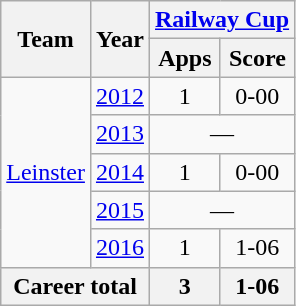<table class="wikitable" style="text-align:center">
<tr>
<th rowspan="2">Team</th>
<th rowspan="2">Year</th>
<th colspan="2"><a href='#'>Railway Cup</a></th>
</tr>
<tr>
<th>Apps</th>
<th>Score</th>
</tr>
<tr>
<td rowspan="5"><a href='#'>Leinster</a></td>
<td><a href='#'>2012</a></td>
<td>1</td>
<td>0-00</td>
</tr>
<tr>
<td><a href='#'>2013</a></td>
<td colspan=2>—</td>
</tr>
<tr>
<td><a href='#'>2014</a></td>
<td>1</td>
<td>0-00</td>
</tr>
<tr>
<td><a href='#'>2015</a></td>
<td colspan=2>—</td>
</tr>
<tr>
<td><a href='#'>2016</a></td>
<td>1</td>
<td>1-06</td>
</tr>
<tr>
<th colspan="2">Career total</th>
<th>3</th>
<th>1-06</th>
</tr>
</table>
